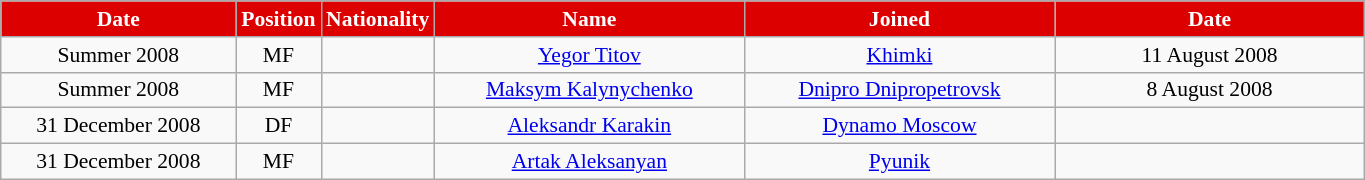<table class="wikitable"  style="text-align:center; font-size:90%; ">
<tr>
<th style="background:#DD0000; color:white; width:150px;">Date</th>
<th style="background:#DD0000; color:white; width:50px;">Position</th>
<th style="background:#DD0000; color:white; width:50px;">Nationality</th>
<th style="background:#DD0000; color:white; width:200px;">Name</th>
<th style="background:#DD0000; color:white; width:200px;">Joined</th>
<th style="background:#DD0000; color:white; width:200px;">Date</th>
</tr>
<tr>
<td>Summer 2008</td>
<td>MF</td>
<td></td>
<td><a href='#'>Yegor Titov</a></td>
<td><a href='#'>Khimki</a></td>
<td>11 August 2008</td>
</tr>
<tr>
<td>Summer 2008</td>
<td>MF</td>
<td></td>
<td><a href='#'>Maksym Kalynychenko</a></td>
<td><a href='#'>Dnipro Dnipropetrovsk</a></td>
<td>8 August 2008</td>
</tr>
<tr>
<td>31 December 2008</td>
<td>DF</td>
<td></td>
<td><a href='#'>Aleksandr Karakin</a></td>
<td><a href='#'>Dynamo Moscow</a></td>
<td></td>
</tr>
<tr>
<td>31 December 2008</td>
<td>MF</td>
<td></td>
<td><a href='#'>Artak Aleksanyan</a></td>
<td><a href='#'>Pyunik</a></td>
<td></td>
</tr>
</table>
